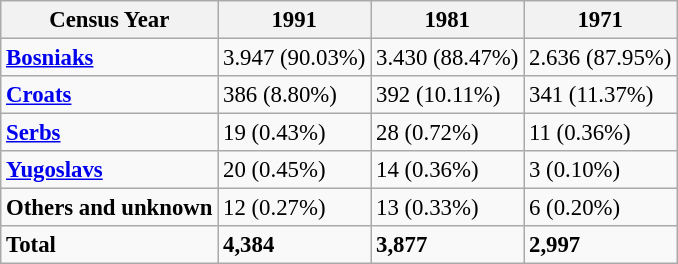<table class="wikitable" style="font-size:95%;">
<tr>
<th>Census Year</th>
<th>1991</th>
<th>1981</th>
<th>1971</th>
</tr>
<tr>
<td><strong><a href='#'>Bosniaks</a></strong></td>
<td>3.947 (90.03%)</td>
<td>3.430 (88.47%)</td>
<td>2.636 (87.95%)</td>
</tr>
<tr>
<td><strong><a href='#'>Croats</a></strong></td>
<td>386 (8.80%)</td>
<td>392 (10.11%)</td>
<td>341 (11.37%)</td>
</tr>
<tr>
<td><strong><a href='#'>Serbs</a></strong></td>
<td>19 (0.43%)</td>
<td>28 (0.72%)</td>
<td>11 (0.36%)</td>
</tr>
<tr>
<td><strong><a href='#'>Yugoslavs</a></strong></td>
<td>20 (0.45%)</td>
<td>14 (0.36%)</td>
<td>3 (0.10%)</td>
</tr>
<tr>
<td><strong>Others and unknown</strong></td>
<td>12 (0.27%)</td>
<td>13 (0.33%)</td>
<td>6 (0.20%)</td>
</tr>
<tr>
<td><strong>Total</strong></td>
<td><strong>4,384</strong></td>
<td><strong>3,877</strong></td>
<td><strong>2,997</strong></td>
</tr>
</table>
